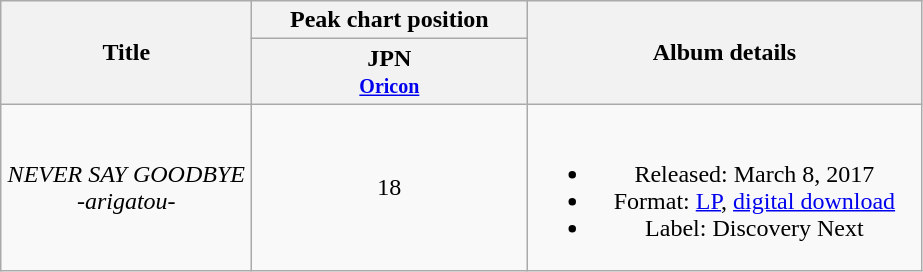<table class="wikitable plainrowheaders" style="text-align:center;">
<tr>
<th scope="col" rowspan="2" style="width:10em;">Title</th>
<th scope="col" colspan="1" style="width:11em;">Peak chart position</th>
<th scope="col" rowspan="2" style="width:16em;">Album details</th>
</tr>
<tr>
<th scope="col" rowspan="1" style="width:10em;">JPN<br><small><a href='#'>Oricon</a></small></th>
</tr>
<tr>
<td><em>NEVER SAY GOODBYE -arigatou-</em></td>
<td>18</td>
<td><br><ul><li>Released: March 8, 2017</li><li>Format: <a href='#'>LP</a>, <a href='#'>digital download</a></li><li>Label: Discovery Next</li></ul></td>
</tr>
</table>
